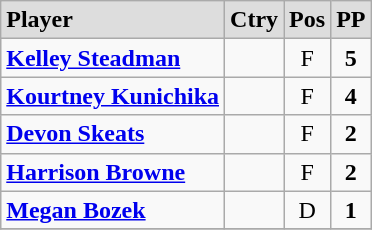<table class="wikitable">
<tr align="center" style="font-weight:bold; background-color:#dddddd;" |>
<td align="left">Player</td>
<td>Ctry</td>
<td>Pos</td>
<td>PP</td>
</tr>
<tr align="center">
<td align="left"><strong><a href='#'>Kelley Steadman</a></strong></td>
<td></td>
<td>F</td>
<td><strong>5</strong></td>
</tr>
<tr align="center">
<td align="left"><strong><a href='#'>Kourtney Kunichika</a></strong></td>
<td></td>
<td>F</td>
<td><strong>4</strong></td>
</tr>
<tr align="center">
<td align="left"><strong><a href='#'>Devon Skeats</a></strong></td>
<td></td>
<td>F</td>
<td><strong>2</strong></td>
</tr>
<tr align="center">
<td align="left"><strong><a href='#'>Harrison Browne</a></strong></td>
<td></td>
<td>F</td>
<td><strong>2</strong></td>
</tr>
<tr align="center">
<td align="left"><strong><a href='#'>Megan Bozek</a></strong></td>
<td></td>
<td>D</td>
<td><strong>1</strong></td>
</tr>
<tr align="center">
</tr>
</table>
